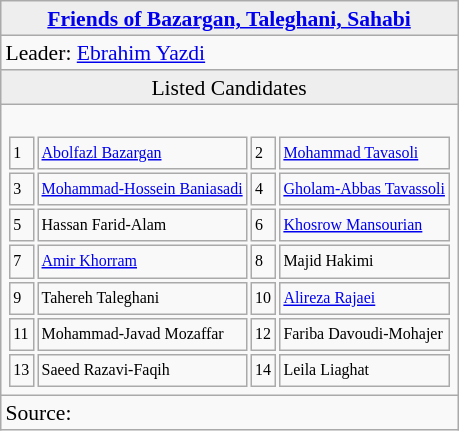<table class="wikitable" style="float: right; text-align:left; margin-left:1em; font-size:90%; line-height:16px;">
<tr>
<td colspan="2" style="background: #EEE; text-align: center;"><strong><a href='#'>Friends of Bazargan, Taleghani, Sahabi</a></strong></td>
</tr>
<tr>
<td colspan="2">Leader: <a href='#'>Ebrahim Yazdi</a></td>
</tr>
<tr>
<td colspan="2" style="background: #EEE; text-align: center;">Listed Candidates</td>
</tr>
<tr>
<td colspan="2"><br><table style="width:100%; font-size: 8pt">
<tr>
<td style="width:8px">1</td>
<td style=><a href='#'>Abolfazl Bazargan</a></td>
<td style="width:8px">2</td>
<td style=><a href='#'>Mohammad Tavasoli</a></td>
</tr>
<tr>
<td>3</td>
<td><a href='#'>Mohammad-Hossein Baniasadi</a></td>
<td>4</td>
<td><a href='#'>Gholam-Abbas Tavassoli</a></td>
</tr>
<tr>
<td>5</td>
<td>Hassan Farid-Alam</td>
<td>6</td>
<td><a href='#'>Khosrow Mansourian</a></td>
</tr>
<tr>
<td>7</td>
<td><a href='#'>Amir Khorram</a></td>
<td>8</td>
<td>Majid Hakimi</td>
</tr>
<tr>
<td>9</td>
<td>Tahereh Taleghani</td>
<td>10</td>
<td><a href='#'>Alireza Rajaei</a></td>
</tr>
<tr>
<td>11</td>
<td>Mohammad-Javad Mozaffar</td>
<td>12</td>
<td>Fariba Davoudi-Mohajer</td>
</tr>
<tr>
<td>13</td>
<td>Saeed Razavi-Faqih</td>
<td>14</td>
<td>Leila Liaghat</td>
</tr>
</table>
</td>
</tr>
<tr>
<td>Source: </td>
</tr>
</table>
